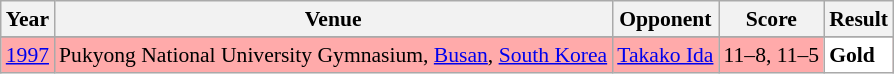<table class="sortable wikitable" style="font-size: 90%;">
<tr>
<th>Year</th>
<th>Venue</th>
<th>Opponent</th>
<th>Score</th>
<th>Result</th>
</tr>
<tr>
</tr>
<tr style="background:#FFAAAA">
<td align="center"><a href='#'>1997</a></td>
<td align="left">Pukyong National University Gymnasium, <a href='#'>Busan</a>, <a href='#'>South Korea</a></td>
<td align="left"> <a href='#'>Takako Ida</a></td>
<td align="left">11–8, 11–5</td>
<td style="text-align:left; background:white"> <strong>Gold</strong></td>
</tr>
</table>
